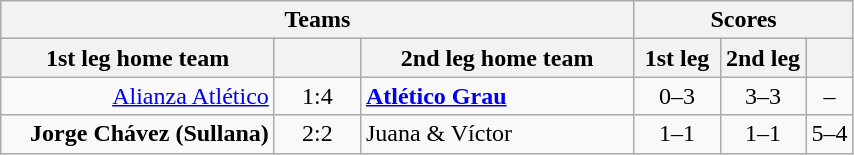<table class="wikitable" style="text-align: center;">
<tr>
<th colspan=3>Teams</th>
<th colspan=3>Scores</th>
</tr>
<tr>
<th width="175">1st leg home team</th>
<th width="50"></th>
<th width="175">2nd leg home team</th>
<th width="50">1st leg</th>
<th width="50">2nd leg</th>
<th></th>
</tr>
<tr>
<td align=right><a href='#'>Alianza Atlético</a></td>
<td>1:4</td>
<td align=left><strong><a href='#'>Atlético Grau</a></strong></td>
<td>0–3</td>
<td>3–3</td>
<td>–</td>
</tr>
<tr>
<td align=right><strong>Jorge Chávez (Sullana)</strong></td>
<td>2:2</td>
<td align=left>Juana & Víctor</td>
<td>1–1</td>
<td>1–1</td>
<td>5–4</td>
</tr>
</table>
